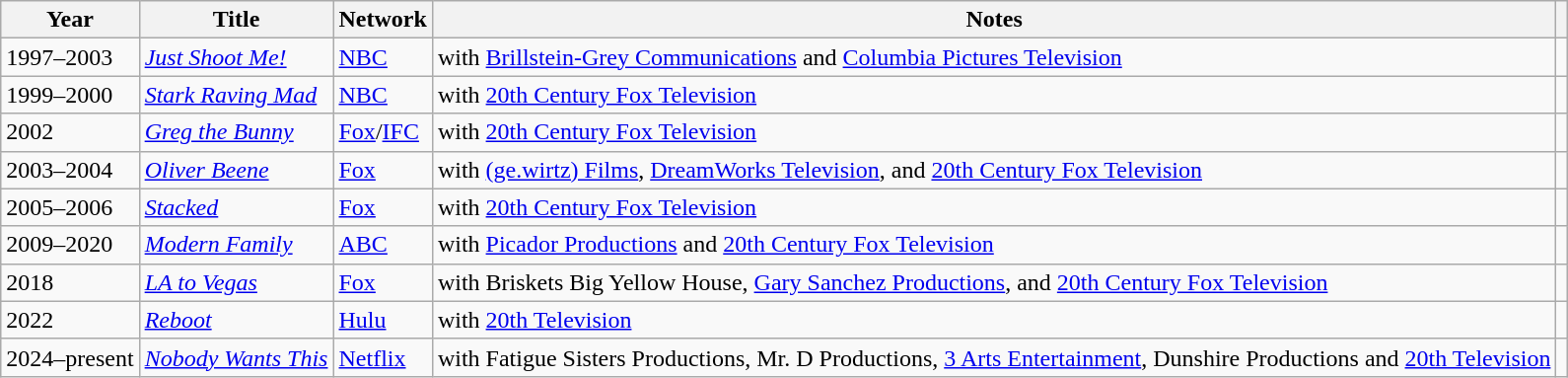<table class="wikitable sortable">
<tr>
<th>Year</th>
<th>Title</th>
<th>Network</th>
<th class="unsortable">Notes</th>
<th class="unsortable"></th>
</tr>
<tr>
<td>1997–2003</td>
<td><em><a href='#'>Just Shoot Me!</a></em></td>
<td><a href='#'>NBC</a></td>
<td>with <a href='#'>Brillstein-Grey Communications</a> and <a href='#'>Columbia Pictures Television</a></td>
<td></td>
</tr>
<tr>
<td>1999–2000</td>
<td><em><a href='#'>Stark Raving Mad</a></em></td>
<td><a href='#'>NBC</a></td>
<td>with <a href='#'>20th Century Fox Television</a></td>
<td></td>
</tr>
<tr>
<td>2002</td>
<td><em><a href='#'>Greg the Bunny</a></em></td>
<td><a href='#'>Fox</a>/<a href='#'>IFC</a></td>
<td>with <a href='#'>20th Century Fox Television</a></td>
<td></td>
</tr>
<tr>
<td>2003–2004</td>
<td><em><a href='#'>Oliver Beene</a></em></td>
<td><a href='#'>Fox</a></td>
<td>with <a href='#'>(ge.wirtz) Films</a>, <a href='#'>DreamWorks Television</a>, and <a href='#'>20th Century Fox Television</a></td>
<td></td>
</tr>
<tr>
<td>2005–2006</td>
<td><em><a href='#'>Stacked</a></em></td>
<td><a href='#'>Fox</a></td>
<td>with <a href='#'>20th Century Fox Television</a></td>
<td></td>
</tr>
<tr>
<td>2009–2020</td>
<td><em><a href='#'>Modern Family</a></em></td>
<td><a href='#'>ABC</a></td>
<td>with <a href='#'>Picador Productions</a> and <a href='#'>20th Century Fox Television</a></td>
<td></td>
</tr>
<tr>
<td>2018</td>
<td><em><a href='#'>LA to Vegas</a></em></td>
<td><a href='#'>Fox</a></td>
<td>with Briskets Big Yellow House, <a href='#'>Gary Sanchez Productions</a>, and <a href='#'>20th Century Fox Television</a></td>
<td></td>
</tr>
<tr>
<td>2022</td>
<td><em><a href='#'>Reboot</a></em></td>
<td><a href='#'>Hulu</a></td>
<td>with <a href='#'>20th Television</a></td>
<td></td>
</tr>
<tr>
<td>2024–present</td>
<td><em><a href='#'>Nobody Wants This</a></em></td>
<td><a href='#'>Netflix</a></td>
<td>with Fatigue Sisters Productions, Mr. D Productions, <a href='#'>3 Arts Entertainment</a>, Dunshire Productions and <a href='#'>20th Television</a></td>
</tr>
</table>
